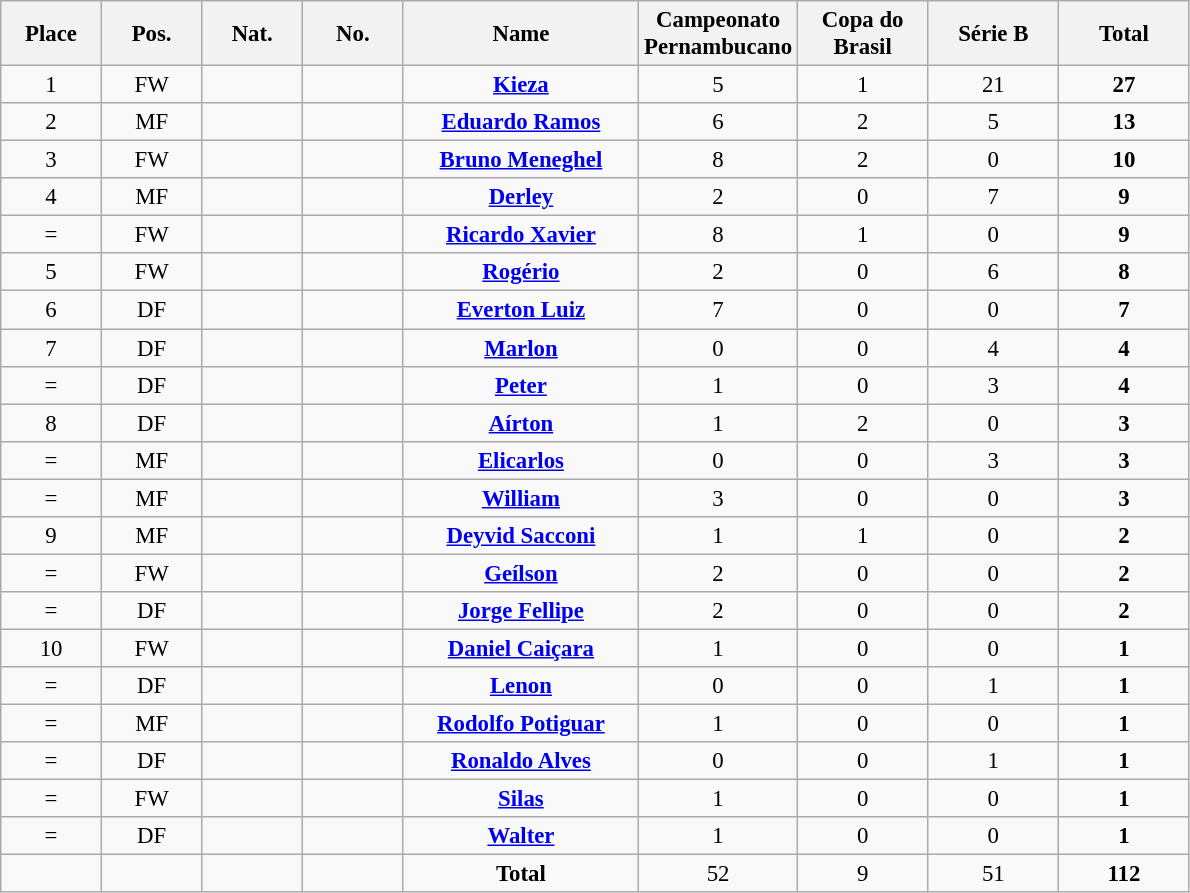<table class="wikitable" style="font-size: 95%; text-align: center;">
<tr>
<th width=60>Place</th>
<th width=60>Pos.</th>
<th width=60>Nat.</th>
<th width=60>No.</th>
<th width=150>Name</th>
<th width=80>Campeonato Pernambucano</th>
<th width=80>Copa do Brasil</th>
<th width=80>Série B</th>
<th width=80>Total</th>
</tr>
<tr>
<td>1</td>
<td>FW</td>
<td></td>
<td></td>
<td><strong><a href='#'>Kieza</a></strong></td>
<td>5</td>
<td>1</td>
<td>21</td>
<td><strong>27</strong></td>
</tr>
<tr>
<td>2</td>
<td>MF</td>
<td></td>
<td></td>
<td><strong><a href='#'>Eduardo Ramos</a></strong></td>
<td>6</td>
<td>2</td>
<td>5</td>
<td><strong>13</strong></td>
</tr>
<tr>
<td>3</td>
<td>FW</td>
<td></td>
<td></td>
<td><strong><a href='#'>Bruno Meneghel</a></strong></td>
<td>8</td>
<td>2</td>
<td>0</td>
<td><strong>10</strong></td>
</tr>
<tr>
<td>4</td>
<td>MF</td>
<td></td>
<td></td>
<td><strong><a href='#'>Derley</a></strong></td>
<td>2</td>
<td>0</td>
<td>7</td>
<td><strong>9</strong></td>
</tr>
<tr>
<td>=</td>
<td>FW</td>
<td></td>
<td></td>
<td><strong><a href='#'>Ricardo Xavier</a></strong></td>
<td>8</td>
<td>1</td>
<td>0</td>
<td><strong>9</strong></td>
</tr>
<tr>
<td>5</td>
<td>FW</td>
<td></td>
<td></td>
<td><strong><a href='#'>Rogério</a></strong></td>
<td>2</td>
<td>0</td>
<td>6</td>
<td><strong>8</strong></td>
</tr>
<tr>
<td>6</td>
<td>DF</td>
<td></td>
<td></td>
<td><strong><a href='#'>Everton Luiz</a></strong></td>
<td>7</td>
<td>0</td>
<td>0</td>
<td><strong>7</strong></td>
</tr>
<tr>
<td>7</td>
<td>DF</td>
<td></td>
<td></td>
<td><strong><a href='#'>Marlon</a></strong></td>
<td>0</td>
<td>0</td>
<td>4</td>
<td><strong>4</strong></td>
</tr>
<tr>
<td>=</td>
<td>DF</td>
<td></td>
<td></td>
<td><strong><a href='#'>Peter</a></strong></td>
<td>1</td>
<td>0</td>
<td>3</td>
<td><strong>4</strong></td>
</tr>
<tr>
<td>8</td>
<td>DF</td>
<td></td>
<td></td>
<td><strong><a href='#'>Aírton</a></strong></td>
<td>1</td>
<td>2</td>
<td>0</td>
<td><strong>3</strong></td>
</tr>
<tr>
<td>=</td>
<td>MF</td>
<td></td>
<td></td>
<td><strong><a href='#'>Elicarlos</a></strong></td>
<td>0</td>
<td>0</td>
<td>3</td>
<td><strong>3</strong></td>
</tr>
<tr>
<td>=</td>
<td>MF</td>
<td></td>
<td></td>
<td><strong><a href='#'>William</a></strong></td>
<td>3</td>
<td>0</td>
<td>0</td>
<td><strong>3</strong></td>
</tr>
<tr>
<td>9</td>
<td>MF</td>
<td></td>
<td></td>
<td><strong><a href='#'>Deyvid Sacconi</a></strong></td>
<td>1</td>
<td>1</td>
<td>0</td>
<td><strong>2</strong></td>
</tr>
<tr>
<td>=</td>
<td>FW</td>
<td></td>
<td></td>
<td><strong><a href='#'>Geílson</a></strong></td>
<td>2</td>
<td>0</td>
<td>0</td>
<td><strong>2</strong></td>
</tr>
<tr>
<td>=</td>
<td>DF</td>
<td></td>
<td></td>
<td><strong><a href='#'>Jorge Fellipe</a></strong></td>
<td>2</td>
<td>0</td>
<td>0</td>
<td><strong>2</strong></td>
</tr>
<tr>
<td>10</td>
<td>FW</td>
<td></td>
<td></td>
<td><strong><a href='#'>Daniel Caiçara</a></strong></td>
<td>1</td>
<td>0</td>
<td>0</td>
<td><strong>1</strong></td>
</tr>
<tr>
<td>=</td>
<td>DF</td>
<td></td>
<td></td>
<td><strong><a href='#'>Lenon</a></strong></td>
<td>0</td>
<td>0</td>
<td>1</td>
<td><strong>1</strong></td>
</tr>
<tr>
<td>=</td>
<td>MF</td>
<td></td>
<td></td>
<td><strong><a href='#'>Rodolfo Potiguar</a></strong></td>
<td>1</td>
<td>0</td>
<td>0</td>
<td><strong>1</strong></td>
</tr>
<tr>
<td>=</td>
<td>DF</td>
<td></td>
<td></td>
<td><strong><a href='#'>Ronaldo Alves</a></strong></td>
<td>0</td>
<td>0</td>
<td>1</td>
<td><strong>1</strong></td>
</tr>
<tr>
<td>=</td>
<td>FW</td>
<td></td>
<td></td>
<td><strong><a href='#'>Silas</a></strong></td>
<td>1</td>
<td>0</td>
<td>0</td>
<td><strong>1</strong></td>
</tr>
<tr>
<td>=</td>
<td>DF</td>
<td></td>
<td></td>
<td><strong><a href='#'>Walter</a></strong></td>
<td>1</td>
<td>0</td>
<td>0</td>
<td><strong>1</strong></td>
</tr>
<tr>
<td></td>
<td></td>
<td></td>
<td></td>
<td><strong>Total</strong></td>
<td>52</td>
<td>9</td>
<td>51</td>
<td><strong>112</strong></td>
</tr>
</table>
